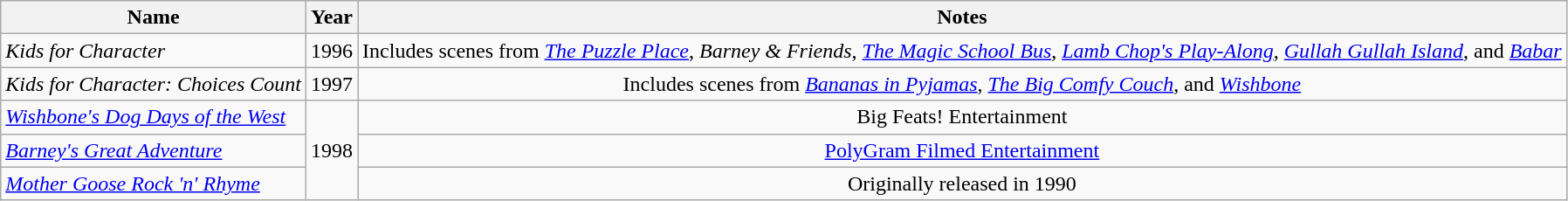<table class="wikitable plainrowheaders sortable" style=text-align:center;">
<tr>
<th scope="col">Name</th>
<th scope="col">Year</th>
<th scope="col">Notes</th>
</tr>
<tr>
<td style="text-align:left;"><em>Kids for Character</em></td>
<td>1996</td>
<td>Includes scenes from <em><a href='#'>The Puzzle Place</a></em>, <em>Barney & Friends</em>, <em><a href='#'>The Magic School Bus</a></em>, <em><a href='#'>Lamb Chop's Play-Along</a></em>, <em><a href='#'>Gullah Gullah Island</a></em>, and <em><a href='#'>Babar</a></em></td>
</tr>
<tr>
<td style="text-align:left;"><em>Kids for Character: Choices Count</em></td>
<td>1997</td>
<td>Includes scenes from <em><a href='#'>Bananas in Pyjamas</a></em>, <em><a href='#'>The Big Comfy Couch</a></em>, and <em><a href='#'>Wishbone</a></em></td>
</tr>
<tr>
<td style="text-align:left;"><em><a href='#'>Wishbone's Dog Days of the West</a></em></td>
<td rowspan="3">1998</td>
<td>Big Feats! Entertainment</td>
</tr>
<tr>
<td style="text-align:left;"><em><a href='#'>Barney's Great Adventure</a></em></td>
<td><a href='#'>PolyGram Filmed Entertainment</a></td>
</tr>
<tr>
<td style="text-align:left;"><em><a href='#'>Mother Goose Rock 'n' Rhyme</a></em></td>
<td>Originally released in 1990</td>
</tr>
</table>
